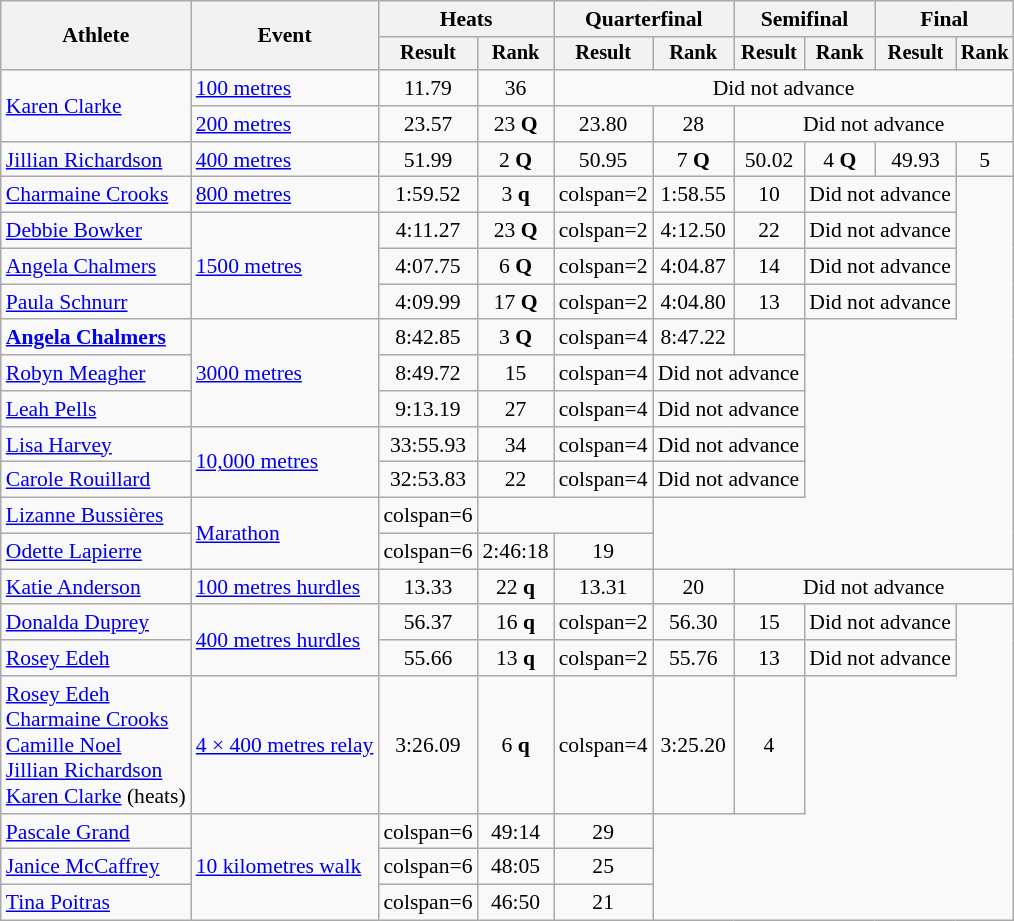<table class="wikitable" style="font-size:90%">
<tr>
<th rowspan="2">Athlete</th>
<th rowspan="2">Event</th>
<th colspan="2">Heats</th>
<th colspan="2">Quarterfinal</th>
<th colspan="2">Semifinal</th>
<th colspan="2">Final</th>
</tr>
<tr style="font-size:95%">
<th>Result</th>
<th>Rank</th>
<th>Result</th>
<th>Rank</th>
<th>Result</th>
<th>Rank</th>
<th>Result</th>
<th>Rank</th>
</tr>
<tr align=center>
<td align=left rowspan=2><a href='#'>Karen Clarke</a></td>
<td align=left><a href='#'>100 metres</a></td>
<td>11.79</td>
<td>36</td>
<td colspan=6>Did not advance</td>
</tr>
<tr align=center>
<td align=left><a href='#'>200 metres</a></td>
<td>23.57</td>
<td>23 <strong>Q</strong></td>
<td>23.80</td>
<td>28</td>
<td colspan=4>Did not advance</td>
</tr>
<tr align=center>
<td align=left><a href='#'>Jillian Richardson</a></td>
<td align=left><a href='#'>400 metres</a></td>
<td>51.99</td>
<td>2 <strong>Q</strong></td>
<td>50.95</td>
<td>7 <strong>Q</strong></td>
<td>50.02</td>
<td>4 <strong>Q</strong></td>
<td>49.93</td>
<td>5</td>
</tr>
<tr align=center>
<td align=left><a href='#'>Charmaine Crooks</a></td>
<td align=left><a href='#'>800 metres</a></td>
<td>1:59.52</td>
<td>3 <strong>q</strong></td>
<td>colspan=2</td>
<td>1:58.55</td>
<td>10</td>
<td colspan=2>Did not advance</td>
</tr>
<tr align=center>
<td align=left><a href='#'>Debbie Bowker</a></td>
<td align=left rowspan=3><a href='#'>1500 metres</a></td>
<td>4:11.27</td>
<td>23 <strong>Q</strong></td>
<td>colspan=2</td>
<td>4:12.50</td>
<td>22</td>
<td colspan=2>Did not advance</td>
</tr>
<tr align=center>
<td align=left><a href='#'>Angela Chalmers</a></td>
<td>4:07.75</td>
<td>6 <strong>Q</strong></td>
<td>colspan=2</td>
<td>4:04.87</td>
<td>14</td>
<td colspan=2>Did not advance</td>
</tr>
<tr align=center>
<td align=left><a href='#'>Paula Schnurr</a></td>
<td>4:09.99</td>
<td>17 <strong>Q</strong></td>
<td>colspan=2</td>
<td>4:04.80</td>
<td>13</td>
<td colspan=2>Did not advance</td>
</tr>
<tr align=center>
<td align=left><strong><a href='#'>Angela Chalmers</a></strong></td>
<td align=left rowspan=3><a href='#'>3000 metres</a></td>
<td>8:42.85</td>
<td>3 <strong>Q</strong></td>
<td>colspan=4</td>
<td>8:47.22</td>
<td></td>
</tr>
<tr align=center>
<td align=left><a href='#'>Robyn Meagher</a></td>
<td>8:49.72</td>
<td>15</td>
<td>colspan=4</td>
<td colspan=2>Did not advance</td>
</tr>
<tr align=center>
<td align=left><a href='#'>Leah Pells</a></td>
<td>9:13.19</td>
<td>27</td>
<td>colspan=4</td>
<td colspan=2>Did not advance</td>
</tr>
<tr align=center>
<td align=left><a href='#'>Lisa Harvey</a></td>
<td align=left rowspan=2><a href='#'>10,000 metres</a></td>
<td>33:55.93</td>
<td>34</td>
<td>colspan=4</td>
<td colspan=2>Did not advance</td>
</tr>
<tr align=center>
<td align=left><a href='#'>Carole Rouillard</a></td>
<td>32:53.83</td>
<td>22</td>
<td>colspan=4</td>
<td colspan=2>Did not advance</td>
</tr>
<tr align=center>
<td align=left><a href='#'>Lizanne Bussières</a></td>
<td align=left rowspan=2><a href='#'>Marathon</a></td>
<td>colspan=6</td>
<td colspan=2></td>
</tr>
<tr align=center>
<td align=left><a href='#'>Odette Lapierre</a></td>
<td>colspan=6</td>
<td>2:46:18</td>
<td>19</td>
</tr>
<tr align=center>
<td align=left><a href='#'>Katie Anderson</a></td>
<td align=left><a href='#'>100 metres hurdles</a></td>
<td>13.33</td>
<td>22 <strong>q</strong></td>
<td>13.31</td>
<td>20</td>
<td colspan=4>Did not advance</td>
</tr>
<tr align=center>
<td align=left><a href='#'>Donalda Duprey</a></td>
<td align=left rowspan=2><a href='#'>400 metres hurdles</a></td>
<td>56.37</td>
<td>16 <strong>q</strong></td>
<td>colspan=2</td>
<td>56.30</td>
<td>15</td>
<td colspan=2>Did not advance</td>
</tr>
<tr align=center>
<td align=left><a href='#'>Rosey Edeh</a></td>
<td>55.66</td>
<td>13 <strong>q</strong></td>
<td>colspan=2</td>
<td>55.76</td>
<td>13</td>
<td colspan=2>Did not advance</td>
</tr>
<tr align=center>
<td align=left><a href='#'>Rosey Edeh</a><br><a href='#'>Charmaine Crooks</a><br><a href='#'>Camille Noel</a><br><a href='#'>Jillian Richardson</a><br><a href='#'>Karen Clarke</a> (heats)</td>
<td align=left><a href='#'>4 × 400 metres relay</a></td>
<td>3:26.09</td>
<td>6 <strong>q</strong></td>
<td>colspan=4</td>
<td>3:25.20</td>
<td>4</td>
</tr>
<tr align=center>
<td align=left><a href='#'>Pascale Grand</a></td>
<td align=left rowspan=3><a href='#'>10 kilometres walk</a></td>
<td>colspan=6</td>
<td>49:14</td>
<td>29</td>
</tr>
<tr align=center>
<td align=left><a href='#'>Janice McCaffrey</a></td>
<td>colspan=6</td>
<td>48:05</td>
<td>25</td>
</tr>
<tr align=center>
<td align=left><a href='#'>Tina Poitras</a></td>
<td>colspan=6</td>
<td>46:50</td>
<td>21</td>
</tr>
</table>
